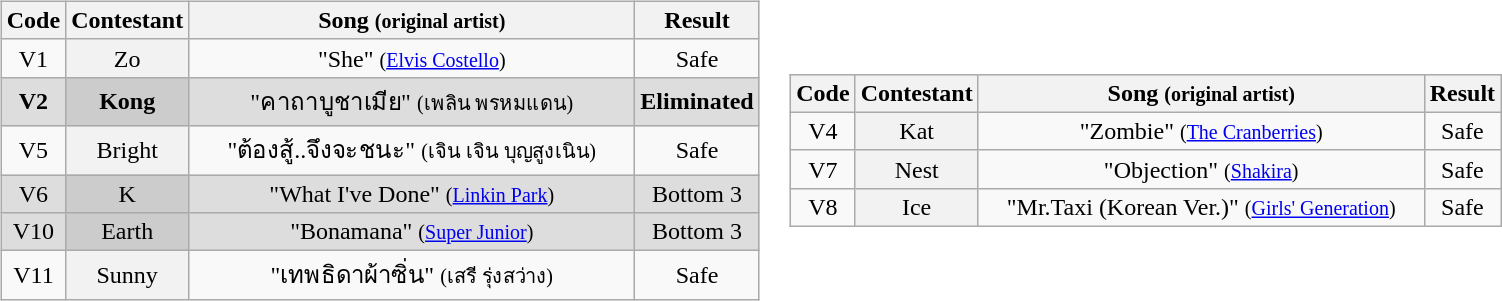<table>
<tr>
<td><br><table class="wikitable" style="text-align:center;">
<tr>
<th scope="col">Code</th>
<th scope="col">Contestant</th>
<th style="width:290px;" scope="col">Song <small>(original artist)</small></th>
<th scope="col">Result</th>
</tr>
<tr>
<td>V1</td>
<th scope="row" style="font-weight:normal;">Zo</th>
<td>"She" <small>(<a href='#'>Elvis Costello</a>)</small></td>
<td>Safe</td>
</tr>
<tr style="background:#ddd;">
<td><strong>V2</strong></td>
<th scope="row" style="background-color:#CCCCCC; font-weight:normal;"><strong>Kong</strong></th>
<td>"คาถาบูชาเมีย" <small>(เพลิน พรหมแดน)</small></td>
<td><strong>Eliminated</strong></td>
</tr>
<tr>
<td>V5</td>
<th scope="row" style="font-weight:normal;">Bright</th>
<td>"ต้องสู้..จึงจะชนะ" <small>(เจิน เจิน บุญสูงเนิน)</small></td>
<td>Safe</td>
</tr>
<tr style="background:#ddd;">
<td>V6</td>
<th scope="row" style="background-color:#CCCCCC; font-weight:normal;">K</th>
<td>"What I've Done" <small>(<a href='#'>Linkin Park</a>)</small></td>
<td>Bottom 3</td>
</tr>
<tr style="background:#ddd;">
<td>V10</td>
<th scope="row" style="background-color:#CCCCCC; font-weight:normal;">Earth</th>
<td>"Bonamana" <small>(<a href='#'>Super Junior</a>)</small></td>
<td>Bottom 3</td>
</tr>
<tr>
<td>V11</td>
<th scope="row" style="font-weight:normal;">Sunny</th>
<td>"เทพธิดาผ้าซิ่น" <small>(เสรี รุ่งสว่าง)</small></td>
<td>Safe</td>
</tr>
</table>
</td>
<td><br><table class="wikitable" style="text-align:center;">
<tr>
<th scope="col">Code</th>
<th scope="col">Contestant</th>
<th style="width:290px;" scope="col">Song <small>(original artist)</small></th>
<th scope="col">Result</th>
</tr>
<tr>
<td>V4</td>
<th scope="row" style="font-weight:normal;">Kat</th>
<td>"Zombie" <small>(<a href='#'>The Cranberries</a>)</small></td>
<td>Safe</td>
</tr>
<tr>
<td>V7</td>
<th scope="row" style="font-weight:normal;">Nest</th>
<td>"Objection" <small>(<a href='#'>Shakira</a>)</small></td>
<td>Safe</td>
</tr>
<tr>
<td>V8</td>
<th scope="row" style="font-weight:normal;">Ice</th>
<td>"Mr.Taxi (Korean Ver.)" <small>(<a href='#'>Girls' Generation</a>)</small></td>
<td>Safe</td>
</tr>
</table>
</td>
</tr>
</table>
